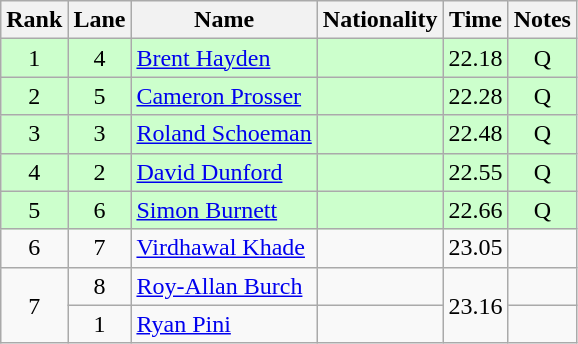<table class="wikitable sortable" style="text-align:center">
<tr>
<th>Rank</th>
<th>Lane</th>
<th>Name</th>
<th>Nationality</th>
<th>Time</th>
<th>Notes</th>
</tr>
<tr bgcolor=ccffcc>
<td>1</td>
<td>4</td>
<td align=left><a href='#'>Brent Hayden</a></td>
<td align=left></td>
<td>22.18</td>
<td>Q</td>
</tr>
<tr bgcolor=ccffcc>
<td>2</td>
<td>5</td>
<td align=left><a href='#'>Cameron Prosser</a></td>
<td align=left></td>
<td>22.28</td>
<td>Q</td>
</tr>
<tr bgcolor=ccffcc>
<td>3</td>
<td>3</td>
<td align=left><a href='#'>Roland Schoeman</a></td>
<td align=left></td>
<td>22.48</td>
<td>Q</td>
</tr>
<tr bgcolor=ccffcc>
<td>4</td>
<td>2</td>
<td align=left><a href='#'>David Dunford</a></td>
<td align=left></td>
<td>22.55</td>
<td>Q</td>
</tr>
<tr bgcolor=ccffcc>
<td>5</td>
<td>6</td>
<td align=left><a href='#'>Simon Burnett</a></td>
<td align=left></td>
<td>22.66</td>
<td>Q</td>
</tr>
<tr>
<td>6</td>
<td>7</td>
<td align=left><a href='#'>Virdhawal Khade</a></td>
<td align=left></td>
<td>23.05</td>
<td></td>
</tr>
<tr>
<td rowspan=2>7</td>
<td>8</td>
<td align=left><a href='#'>Roy-Allan Burch</a></td>
<td align=left></td>
<td rowspan=2>23.16</td>
<td></td>
</tr>
<tr>
<td>1</td>
<td align=left><a href='#'>Ryan Pini</a></td>
<td align=left></td>
<td></td>
</tr>
</table>
